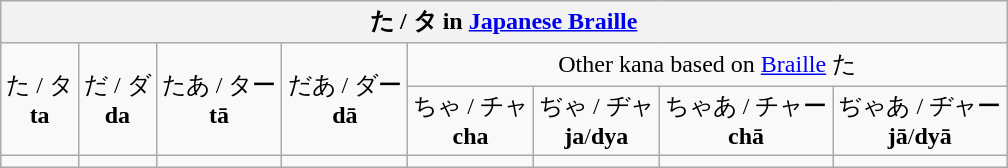<table class="wikitable nowrap" style="text-align:center">
<tr>
<th colspan=8>た / タ in <a href='#'>Japanese Braille</a></th>
</tr>
<tr>
<td rowspan=2>た / タ <br><strong>ta</strong></td>
<td rowspan=2>だ / ダ <br><strong>da</strong></td>
<td rowspan=2>たあ / ター <br><strong>tā</strong></td>
<td rowspan=2>だあ / ダー <br><strong>dā</strong></td>
<td colspan=4>Other kana based on <a href='#'>Braille</a> た</td>
</tr>
<tr>
<td>ちゃ / チャ <br><strong>cha</strong></td>
<td>ぢゃ / ヂャ <br><strong>ja</strong>/<strong>dya</strong></td>
<td>ちゃあ / チャー <br><strong>chā</strong></td>
<td>ぢゃあ / ヂャー <br><strong>jā</strong>/<strong>dyā</strong></td>
</tr>
<tr>
<td></td>
<td></td>
<td></td>
<td></td>
<td></td>
<td></td>
<td></td>
<td></td>
</tr>
</table>
